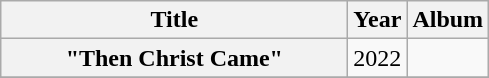<table class="wikitable plainrowheaders" style="text-align:center;">
<tr>
<th scope="col" style="width:14em;">Title</th>
<th scope="col">Year</th>
<th scope="col">Album</th>
</tr>
<tr>
<th scope="row">"Then Christ Came"<br></th>
<td>2022</td>
<td></td>
</tr>
<tr>
</tr>
</table>
